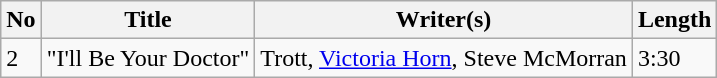<table class="wikitable">
<tr>
<th>No</th>
<th>Title</th>
<th>Writer(s)</th>
<th>Length</th>
</tr>
<tr>
<td>2</td>
<td>"I'll Be Your Doctor"</td>
<td>Trott, <a href='#'>Victoria Horn</a>, Steve McMorran</td>
<td>3:30</td>
</tr>
</table>
